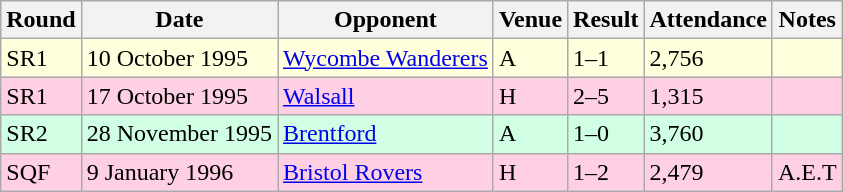<table class="wikitable">
<tr>
<th>Round</th>
<th>Date</th>
<th>Opponent</th>
<th>Venue</th>
<th>Result</th>
<th>Attendance</th>
<th>Notes</th>
</tr>
<tr style="background-color: #ffffdd;">
<td>SR1</td>
<td>10 October 1995</td>
<td><a href='#'>Wycombe Wanderers</a></td>
<td>A</td>
<td>1–1</td>
<td>2,756</td>
<td></td>
</tr>
<tr style="background-color: #ffd0e3;">
<td>SR1</td>
<td>17 October 1995</td>
<td><a href='#'>Walsall</a></td>
<td>H</td>
<td>2–5</td>
<td>1,315</td>
<td></td>
</tr>
<tr style="background-color: #d0ffe3;">
<td>SR2</td>
<td>28 November 1995</td>
<td><a href='#'>Brentford</a></td>
<td>A</td>
<td>1–0</td>
<td>3,760</td>
<td></td>
</tr>
<tr style="background-color: #ffd0e3;">
<td>SQF</td>
<td>9 January 1996</td>
<td><a href='#'>Bristol Rovers</a></td>
<td>H</td>
<td>1–2</td>
<td>2,479</td>
<td>A.E.T</td>
</tr>
</table>
